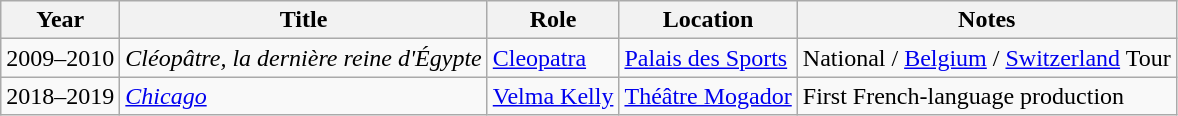<table class="wikitable sortable">
<tr>
<th>Year</th>
<th>Title</th>
<th>Role</th>
<th>Location</th>
<th class="unsortable">Notes</th>
</tr>
<tr>
<td>2009–2010</td>
<td><em>Cléopâtre, la dernière reine d'Égypte</em></td>
<td><a href='#'>Cleopatra</a></td>
<td><a href='#'>Palais des Sports</a></td>
<td>National / <a href='#'>Belgium</a> / <a href='#'>Switzerland</a> Tour</td>
</tr>
<tr>
<td>2018–2019</td>
<td><em><a href='#'>Chicago</a></em></td>
<td><a href='#'>Velma Kelly</a></td>
<td><a href='#'>Théâtre Mogador</a></td>
<td>First French-language production</td>
</tr>
</table>
